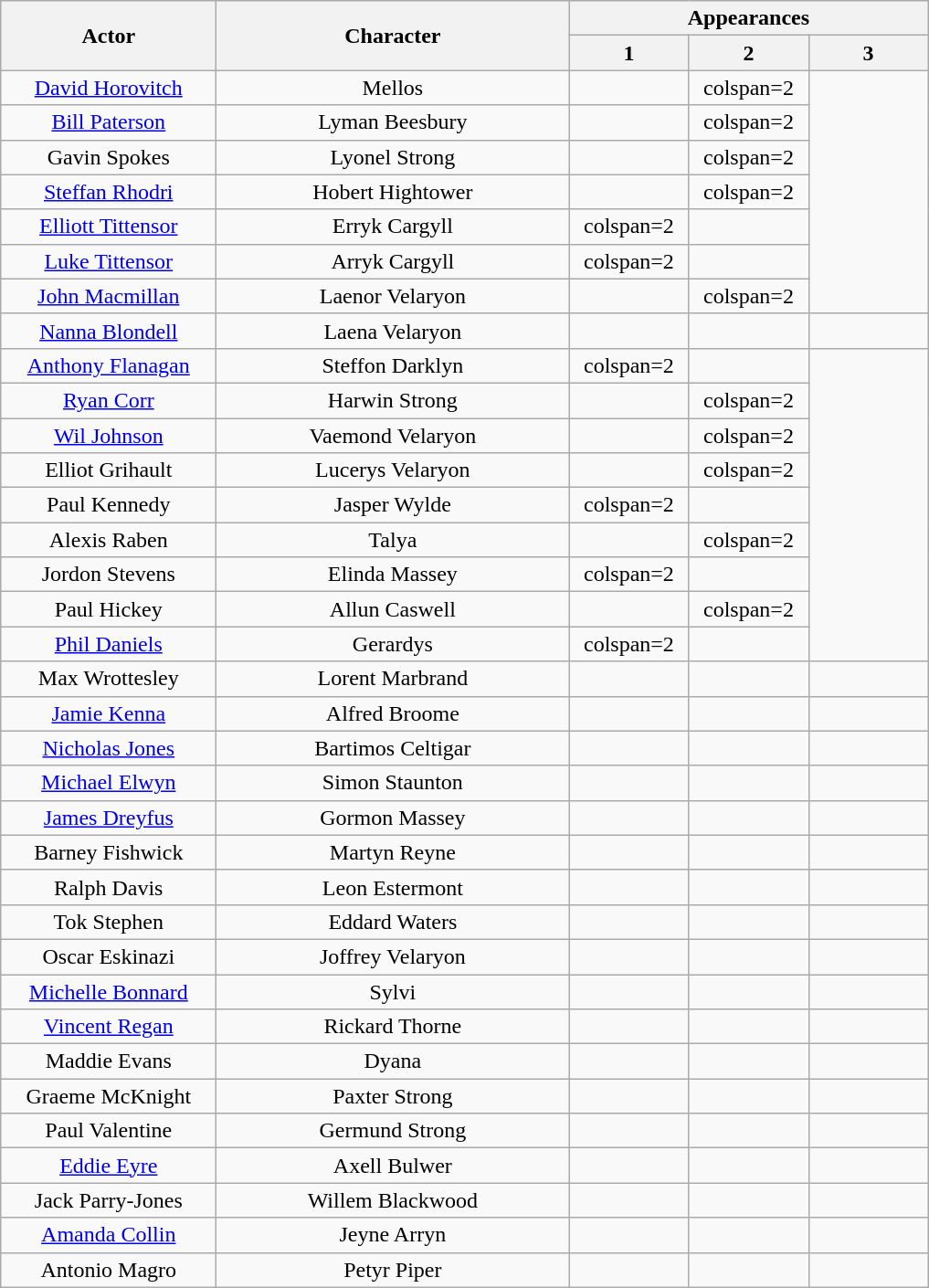<table class="wikitable" style="text-align:center;">
<tr>
<th rowspan=2 style="width:150px;">Actor</th>
<th rowspan=2 style="width:250px;">Character</th>
<th colspan=3>Appearances</th>
</tr>
<tr>
<th style="width:80px;">1</th>
<th style="width:80px;">2</th>
<th style="width:80px;">3</th>
</tr>
<tr>
<td><a href='#'>David Horovitch</a></td>
<td>Mellos</td>
<td></td>
<td>colspan=2 </td>
</tr>
<tr>
<td><a href='#'>Bill Paterson</a></td>
<td>Lyman Beesbury</td>
<td></td>
<td>colspan=2 </td>
</tr>
<tr>
<td>Gavin Spokes</td>
<td>Lyonel Strong</td>
<td></td>
<td>colspan=2 </td>
</tr>
<tr>
<td><a href='#'>Steffan Rhodri</a></td>
<td>Hobert Hightower</td>
<td></td>
<td>colspan=2 </td>
</tr>
<tr>
<td><a href='#'>Elliott Tittensor</a></td>
<td>Erryk Cargyll</td>
<td>colspan=2 </td>
<td></td>
</tr>
<tr>
<td><a href='#'>Luke Tittensor</a></td>
<td>Arryk Cargyll</td>
<td>colspan=2 </td>
<td></td>
</tr>
<tr>
<td><a href='#'>John Macmillan</a></td>
<td>Laenor Velaryon</td>
<td></td>
<td>colspan=2 </td>
</tr>
<tr>
<td><a href='#'>Nanna Blondell</a></td>
<td>Laena Velaryon</td>
<td></td>
<td></td>
<td></td>
</tr>
<tr>
<td><a href='#'>Anthony Flanagan</a></td>
<td>Steffon Darklyn</td>
<td>colspan=2 </td>
<td></td>
</tr>
<tr>
<td><a href='#'>Ryan Corr</a></td>
<td>Harwin Strong</td>
<td></td>
<td>colspan=2 </td>
</tr>
<tr>
<td><a href='#'>Wil Johnson</a></td>
<td>Vaemond Velaryon</td>
<td></td>
<td>colspan=2 </td>
</tr>
<tr>
<td>Elliot Grihault</td>
<td>Lucerys Velaryon</td>
<td></td>
<td>colspan=2 </td>
</tr>
<tr>
<td>Paul Kennedy</td>
<td>Jasper Wylde</td>
<td>colspan=2 </td>
<td></td>
</tr>
<tr>
<td>Alexis Raben</td>
<td>Talya</td>
<td></td>
<td>colspan=2 </td>
</tr>
<tr>
<td>Jordon Stevens</td>
<td>Elinda Massey</td>
<td>colspan=2 </td>
<td></td>
</tr>
<tr>
<td>Paul Hickey</td>
<td>Allun Caswell</td>
<td></td>
<td>colspan=2 </td>
</tr>
<tr>
<td><a href='#'>Phil Daniels</a></td>
<td>Gerardys</td>
<td>colspan=2 </td>
<td></td>
</tr>
<tr>
<td>Max Wrottesley</td>
<td>Lorent Marbrand</td>
<td></td>
<td></td>
<td></td>
</tr>
<tr>
<td><a href='#'>Jamie Kenna</a></td>
<td>Alfred Broome</td>
<td></td>
<td></td>
<td></td>
</tr>
<tr>
<td><a href='#'>Nicholas Jones</a></td>
<td>Bartimos Celtigar</td>
<td></td>
<td></td>
<td></td>
</tr>
<tr>
<td><a href='#'>Michael Elwyn</a></td>
<td>Simon Staunton</td>
<td></td>
<td></td>
<td></td>
</tr>
<tr>
<td><a href='#'>James Dreyfus</a></td>
<td>Gormon Massey</td>
<td></td>
<td></td>
<td></td>
</tr>
<tr>
<td>Barney Fishwick</td>
<td>Martyn Reyne</td>
<td></td>
<td></td>
<td></td>
</tr>
<tr>
<td>Ralph Davis</td>
<td>Leon Estermont</td>
<td></td>
<td></td>
<td></td>
</tr>
<tr>
<td>Tok Stephen</td>
<td>Eddard Waters</td>
<td></td>
<td></td>
<td></td>
</tr>
<tr>
<td>Oscar Eskinazi</td>
<td>Joffrey Velaryon</td>
<td></td>
<td></td>
<td></td>
</tr>
<tr>
<td><a href='#'>Michelle Bonnard</a></td>
<td>Sylvi</td>
<td></td>
<td></td>
<td></td>
</tr>
<tr>
<td><a href='#'>Vincent Regan</a></td>
<td>Rickard Thorne</td>
<td></td>
<td></td>
<td></td>
</tr>
<tr>
<td>Maddie Evans</td>
<td>Dyana</td>
<td></td>
<td></td>
<td></td>
</tr>
<tr>
<td>Graeme McKnight</td>
<td>Paxter Strong</td>
<td></td>
<td></td>
<td></td>
</tr>
<tr>
<td>Paul Valentine</td>
<td>Germund Strong</td>
<td></td>
<td></td>
<td></td>
</tr>
<tr>
<td><a href='#'>Eddie Eyre</a></td>
<td>Axell Bulwer</td>
<td></td>
<td></td>
<td></td>
</tr>
<tr>
<td>Jack Parry-Jones</td>
<td>Willem Blackwood</td>
<td></td>
<td></td>
<td></td>
</tr>
<tr>
<td><a href='#'>Amanda Collin</a></td>
<td>Jeyne Arryn</td>
<td></td>
<td></td>
<td></td>
</tr>
<tr>
<td>Antonio Magro</td>
<td>Petyr Piper</td>
<td></td>
<td></td>
<td></td>
</tr>
</table>
